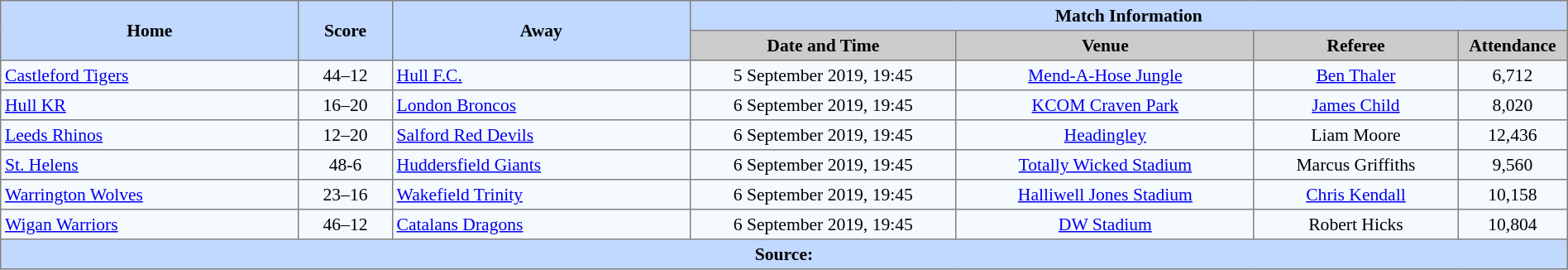<table border="1" style="border-collapse:collapse; font-size:90%; text-align:center;" cellpadding="3" cellspacing="0" width="100%">
<tr bgcolor="#C1D8FF">
<th rowspan="2" width="19%">Home</th>
<th rowspan="2" width="6%">Score</th>
<th rowspan="2" width="19%">Away</th>
<th colspan="4">Match Information</th>
</tr>
<tr bgcolor="#CCCCCC">
<th width="17%">Date and Time</th>
<th width="19%">Venue</th>
<th width="13%">Referee</th>
<th width="7%">Attendance</th>
</tr>
<tr bgcolor="#F5FAFF">
<td align="left"> <a href='#'>Castleford Tigers</a></td>
<td>44–12</td>
<td align="left"> <a href='#'>Hull F.C.</a></td>
<td>5 September 2019, 19:45</td>
<td><a href='#'>Mend-A-Hose Jungle</a></td>
<td><a href='#'>Ben Thaler</a></td>
<td>6,712</td>
</tr>
<tr bgcolor="#F5FAFF">
<td align="left"> <a href='#'>Hull KR</a></td>
<td>16–20</td>
<td align="left"> <a href='#'>London Broncos</a></td>
<td>6 September 2019, 19:45</td>
<td><a href='#'>KCOM Craven Park</a></td>
<td><a href='#'>James Child</a></td>
<td>8,020</td>
</tr>
<tr bgcolor="#F5FAFF">
<td align="left"> <a href='#'>Leeds Rhinos</a></td>
<td>12–20</td>
<td align="left"> <a href='#'>Salford Red Devils</a></td>
<td>6 September 2019, 19:45</td>
<td><a href='#'>Headingley</a></td>
<td>Liam Moore</td>
<td>12,436</td>
</tr>
<tr bgcolor="#F5FAFF">
<td align="left"> <a href='#'>St. Helens</a></td>
<td>48-6</td>
<td align="left"> <a href='#'>Huddersfield Giants</a></td>
<td>6 September 2019, 19:45</td>
<td><a href='#'>Totally Wicked Stadium</a></td>
<td>Marcus Griffiths</td>
<td>9,560</td>
</tr>
<tr bgcolor="#F5FAFF">
<td align="left"> <a href='#'>Warrington Wolves</a></td>
<td>23–16</td>
<td align="left"> <a href='#'>Wakefield Trinity</a></td>
<td>6 September 2019, 19:45</td>
<td><a href='#'>Halliwell Jones Stadium</a></td>
<td><a href='#'>Chris Kendall</a></td>
<td>10,158</td>
</tr>
<tr bgcolor="#F5FAFF">
<td align="left"> <a href='#'>Wigan Warriors</a></td>
<td>46–12</td>
<td align="left"> <a href='#'>Catalans Dragons</a></td>
<td>6 September 2019, 19:45</td>
<td><a href='#'>DW Stadium</a></td>
<td>Robert Hicks</td>
<td>10,804</td>
</tr>
<tr style="background:#c1d8ff;">
<th colspan="7">Source:</th>
</tr>
</table>
